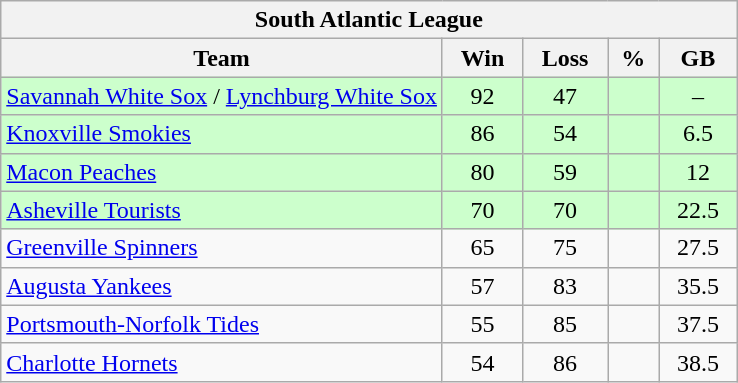<table class="wikitable">
<tr>
<th colspan="5">South Atlantic League</th>
</tr>
<tr>
<th width="60%">Team</th>
<th>Win</th>
<th>Loss</th>
<th>%</th>
<th>GB</th>
</tr>
<tr align=center bgcolor=ccffcc>
<td align=left><a href='#'>Savannah White Sox</a> / <a href='#'>Lynchburg White Sox</a></td>
<td>92</td>
<td>47</td>
<td></td>
<td>–</td>
</tr>
<tr align=center bgcolor=ccffcc>
<td align=left><a href='#'>Knoxville Smokies</a></td>
<td>86</td>
<td>54</td>
<td></td>
<td>6.5</td>
</tr>
<tr align=center bgcolor=ccffcc>
<td align=left><a href='#'>Macon Peaches</a></td>
<td>80</td>
<td>59</td>
<td></td>
<td>12</td>
</tr>
<tr align=center bgcolor=ccffcc>
<td align=left><a href='#'>Asheville Tourists</a></td>
<td>70</td>
<td>70</td>
<td></td>
<td>22.5</td>
</tr>
<tr align=center>
<td align=left><a href='#'>Greenville Spinners</a></td>
<td>65</td>
<td>75</td>
<td></td>
<td>27.5</td>
</tr>
<tr align=center>
<td align=left><a href='#'>Augusta Yankees</a></td>
<td>57</td>
<td>83</td>
<td></td>
<td>35.5</td>
</tr>
<tr align=center>
<td align=left><a href='#'>Portsmouth-Norfolk Tides</a></td>
<td>55</td>
<td>85</td>
<td></td>
<td>37.5</td>
</tr>
<tr align=center>
<td align=left><a href='#'>Charlotte Hornets</a></td>
<td>54</td>
<td>86</td>
<td></td>
<td>38.5</td>
</tr>
</table>
